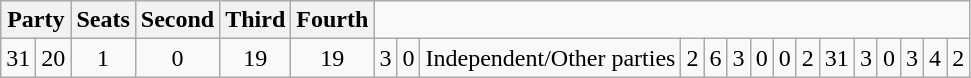<table class="wikitable">
<tr>
<th colspan=2>Party</th>
<th>Seats</th>
<th>Second</th>
<th>Third</th>
<th>Fourth</th>
</tr>
<tr>
<td align=center>31</td>
<td align=center>20</td>
<td align=center>1</td>
<td align=center>0<br></td>
<td align=center>19</td>
<td align=center>19</td>
<td align=center>3</td>
<td align=center>0<br></td>
<td>Independent/Other parties</td>
<td align=center>2</td>
<td align=center>6</td>
<td align=center>3</td>
<td align=center>0<br></td>
<td align=center>0</td>
<td align=center>2</td>
<td align=center>31</td>
<td align=center>3<br></td>
<td align=center>0</td>
<td align=center>3</td>
<td align=center>4</td>
<td align=center>2</td>
</tr>
</table>
